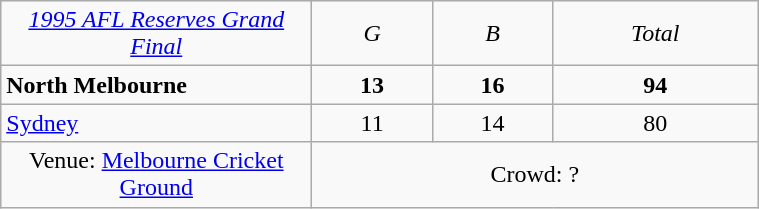<table class="wikitable" style="text-align:center; width:40%">
<tr>
<td width=200><em><a href='#'>1995 AFL Reserves Grand Final</a></em></td>
<td><em>G</em></td>
<td><em>B</em></td>
<td><em>Total</em></td>
</tr>
<tr>
<td style="text-align:left"><strong>North Melbourne</strong></td>
<td><strong>13</strong></td>
<td><strong>16</strong></td>
<td><strong>94</strong></td>
</tr>
<tr>
<td style="text-align:left"><a href='#'>Sydney</a></td>
<td>11</td>
<td>14</td>
<td>80</td>
</tr>
<tr>
<td>Venue: <a href='#'>Melbourne Cricket Ground</a></td>
<td colspan=3>Crowd: ?</td>
</tr>
</table>
